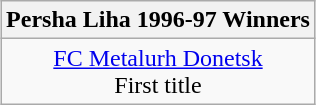<table class="wikitable" style="text-align: center; margin: 0 auto;">
<tr>
<th>Persha Liha 1996-97 Winners</th>
</tr>
<tr>
<td><a href='#'>FC Metalurh Donetsk</a><br>First title</td>
</tr>
</table>
